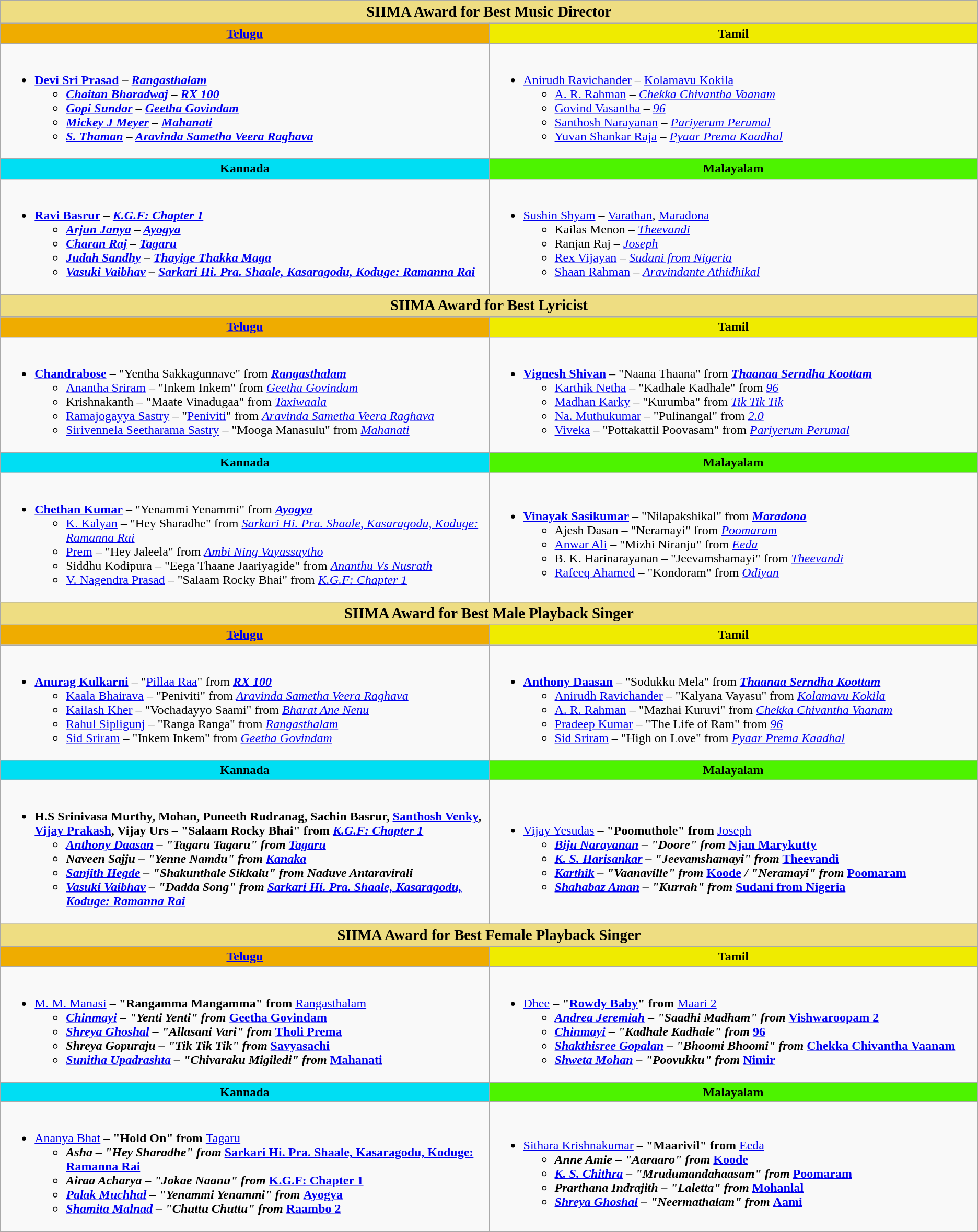<table class="wikitable" |>
<tr>
<th colspan="2" ! style="background:#eedd82; width:3000px; text-align:center;"><big><strong>SIIMA Award for Best Music Director</strong></big></th>
</tr>
<tr>
<th ! style="background:#efac00; width:50%; text-align:center;"><a href='#'>Telugu</a></th>
<th ! style="background:#efeb00; text-align:center;">Tamil</th>
</tr>
<tr>
<td valign="top"><br><ul><li><strong><a href='#'>Devi Sri Prasad</a> – <em><a href='#'>Rangasthalam</a><strong><em><ul><li><a href='#'>Chaitan Bharadwaj</a> – </em><a href='#'>RX 100</a><em></li><li><a href='#'>Gopi Sundar</a> – </em><a href='#'>Geetha Govindam</a><em></li><li><a href='#'>Mickey J Meyer</a> – </em><a href='#'>Mahanati</a><em></li><li><a href='#'>S. Thaman</a> – </em><a href='#'>Aravinda Sametha Veera Raghava</a><em></li></ul></li></ul></td>
<td valign="top"><br><ul><li></strong><a href='#'>Anirudh Ravichander</a> – </em><a href='#'>Kolamavu Kokila</a></em></strong><ul><li><a href='#'>A. R. Rahman</a> – <em><a href='#'>Chekka Chivantha Vaanam</a></em></li><li><a href='#'>Govind Vasantha</a> – <em><a href='#'>96</a></em></li><li><a href='#'>Santhosh Narayanan</a> – <em><a href='#'>Pariyerum Perumal</a></em></li><li><a href='#'>Yuvan Shankar Raja</a> – <em><a href='#'>Pyaar Prema Kaadhal</a></em></li></ul></li></ul></td>
</tr>
<tr>
<th ! style="background:#00def3; text-align:center;">Kannada</th>
<th ! style="background:#4df300; text-align:center;">Malayalam</th>
</tr>
<tr>
<td><br><ul><li><strong><a href='#'>Ravi Basrur</a> – <em><a href='#'>K.G.F: Chapter 1</a><strong><em><ul><li><a href='#'>Arjun Janya</a> – </em><a href='#'>Ayogya</a><em></li><li><a href='#'>Charan Raj</a> – </em><a href='#'>Tagaru</a><em></li><li><a href='#'>Judah Sandhy</a> – </em><a href='#'>Thayige Thakka Maga</a><em></li><li><a href='#'>Vasuki Vaibhav</a> – </em><a href='#'>Sarkari Hi. Pra. Shaale, Kasaragodu, Koduge: Ramanna Rai</a><em></li></ul></li></ul></td>
<td><br><ul><li></strong><a href='#'>Sushin Shyam</a> – </em><a href='#'>Varathan</a><em>, </em><a href='#'>Maradona</a></em></strong><ul><li>Kailas Menon – <em><a href='#'>Theevandi</a></em></li><li>Ranjan Raj – <em><a href='#'>Joseph</a></em></li><li><a href='#'>Rex Vijayan</a> – <em><a href='#'>Sudani from Nigeria</a></em></li><li><a href='#'>Shaan Rahman</a> – <em><a href='#'>Aravindante Athidhikal</a></em></li></ul></li></ul></td>
</tr>
<tr>
<th colspan="2" ! style="background:#eedd82; text-align:center;"><big><strong>SIIMA Award for Best Lyricist</strong></big></th>
</tr>
<tr>
<th ! style="background:#efac00; text-align:center;"><a href='#'>Telugu</a></th>
<th ! style="background:#efeb00; text-align:center;">Tamil</th>
</tr>
<tr>
<td valign="top"><br><ul><li><strong><a href='#'>Chandrabose</a> –</strong> "Yentha Sakkagunnave" from <strong><em><a href='#'>Rangasthalam</a></em></strong><ul><li><a href='#'>Anantha Sriram</a> – "Inkem Inkem" from <em><a href='#'>Geetha Govindam</a></em></li><li>Krishnakanth – "Maate Vinadugaa" from <em><a href='#'>Taxiwaala</a></em></li><li><a href='#'>Ramajogayya Sastry</a> – "<a href='#'>Peniviti</a>" from <em><a href='#'>Aravinda Sametha Veera Raghava</a></em></li><li><a href='#'>Sirivennela Seetharama Sastry</a> – "Mooga Manasulu" from <em><a href='#'>Mahanati</a></em></li></ul></li></ul></td>
<td valign="top"><br><ul><li><strong><a href='#'>Vignesh Shivan</a></strong> – "Naana Thaana" from <strong><em><a href='#'>Thaanaa Serndha Koottam</a></em></strong><ul><li><a href='#'>Karthik Netha</a> – "Kadhale Kadhale" from <em><a href='#'>96</a></em></li><li><a href='#'>Madhan Karky</a> – "Kurumba" from <em><a href='#'>Tik Tik Tik</a></em></li><li><a href='#'>Na. Muthukumar</a> – "Pulinangal" from <em><a href='#'>2.0</a></em></li><li><a href='#'>Viveka</a> – "Pottakattil Poovasam" from <em><a href='#'>Pariyerum Perumal</a></em></li></ul></li></ul></td>
</tr>
<tr>
<th ! style="background:#00def3; text-align:center;">Kannada</th>
<th ! style="background:#4df300; text-align:center;">Malayalam</th>
</tr>
<tr>
<td><br><ul><li><strong><a href='#'>Chethan Kumar</a></strong> – "Yenammi Yenammi" from <strong><em><a href='#'>Ayogya</a></em></strong><ul><li><a href='#'>K. Kalyan</a> – "Hey Sharadhe" from <em><a href='#'>Sarkari Hi. Pra. Shaale, Kasaragodu, Koduge: Ramanna Rai</a></em></li><li><a href='#'>Prem</a> – "Hey Jaleela" from <em><a href='#'>Ambi Ning Vayassaytho</a></em></li><li>Siddhu Kodipura – "Eega Thaane Jaariyagide" from <em><a href='#'>Ananthu Vs Nusrath</a></em></li><li><a href='#'>V. Nagendra Prasad</a> – "Salaam Rocky Bhai" from <em><a href='#'>K.G.F: Chapter 1</a></em></li></ul></li></ul></td>
<td><br><ul><li><strong><a href='#'>Vinayak Sasikumar</a></strong> – "Nilapakshikal" from <em><a href='#'><strong>Maradona</strong></a></em><ul><li>Ajesh Dasan – "Neramayi" from <em><a href='#'>Poomaram</a></em></li><li><a href='#'>Anwar Ali</a> – "Mizhi Niranju" from <em><a href='#'>Eeda</a></em></li><li>B. K. Harinarayanan – "Jeevamshamayi" from <em><a href='#'>Theevandi</a></em></li><li><a href='#'>Rafeeq Ahamed</a> – "Kondoram" from <em><a href='#'>Odiyan</a></em></li></ul></li></ul></td>
</tr>
<tr>
<th colspan="2" ! style="background:#eedd82; text-align:center;"><big><strong>SIIMA Award for Best Male Playback Singer</strong></big></th>
</tr>
<tr>
<th ! style="background:#efac00; text-align:center;"><a href='#'>Telugu</a></th>
<th ! style="background:#efeb00; text-align:center;">Tamil</th>
</tr>
<tr>
<td valign="top"><br><ul><li><strong><a href='#'>Anurag Kulkarni</a></strong> – "<a href='#'>Pillaa Raa</a>" from <em><a href='#'><strong>RX 100</strong></a></em><ul><li><a href='#'>Kaala Bhairava</a> – "Peniviti" from <em><a href='#'>Aravinda Sametha Veera Raghava</a></em></li><li><a href='#'>Kailash Kher</a> – "Vochadayyo Saami" from <em><a href='#'>Bharat Ane Nenu</a></em></li><li><a href='#'>Rahul Sipligunj</a> – "Ranga Ranga" from <em><a href='#'>Rangasthalam</a></em></li><li><a href='#'>Sid Sriram</a> – "Inkem Inkem" from <em><a href='#'>Geetha Govindam</a></em></li></ul></li></ul></td>
<td valign="top"><br><ul><li><strong><a href='#'>Anthony Daasan</a></strong> – "Sodukku Mela" from <strong><em><a href='#'>Thaanaa Serndha Koottam</a></em></strong><ul><li><a href='#'>Anirudh Ravichander</a> – "Kalyana Vayasu" from <em><a href='#'>Kolamavu Kokila</a></em></li><li><a href='#'>A. R. Rahman</a> – "Mazhai Kuruvi" from <em><a href='#'>Chekka Chivantha Vaanam</a></em></li><li><a href='#'>Pradeep Kumar</a> – "The Life of Ram" from <em><a href='#'>96</a></em></li><li><a href='#'>Sid Sriram</a> – "High on Love" from <em><a href='#'>Pyaar Prema Kaadhal</a></em></li></ul></li></ul></td>
</tr>
<tr>
<th ! style="background:#00def3; text-align:center;">Kannada</th>
<th ! style="background:#4df300; text-align:center;">Malayalam</th>
</tr>
<tr>
<td><br><ul><li><strong>H.S Srinivasa Murthy, Mohan, Puneeth Rudranag, Sachin Basrur, <a href='#'>Santhosh Venky</a>, <a href='#'>Vijay Prakash</a>, Vijay Urs – "Salaam Rocky Bhai" from <em><a href='#'>K.G.F: Chapter 1</a><strong><em><ul><li><a href='#'>Anthony Daasan</a> – "Tagaru Tagaru" from </em><a href='#'>Tagaru</a><em></li><li>Naveen Sajju – "Yenne Namdu" from </em><a href='#'>Kanaka</a><em></li><li><a href='#'>Sanjith Hegde</a> – "Shakunthale Sikkalu" from </em>Naduve Antaravirali<em></li><li><a href='#'>Vasuki Vaibhav</a> – "Dadda Song" from </em><a href='#'>Sarkari Hi. Pra. Shaale, Kasaragodu, Koduge: Ramanna Rai</a><em></li></ul></li></ul></td>
<td><br><ul><li></strong><a href='#'>Vijay Yesudas</a> –<strong> "Poomuthole" from </em></strong><a href='#'>Joseph</a><strong><em><ul><li><a href='#'>Biju Narayanan</a> – "Doore" from </em><a href='#'>Njan Marykutty</a><em></li><li><a href='#'>K. S. Harisankar</a> – "Jeevamshamayi" from </em><a href='#'>Theevandi</a><em></li><li><a href='#'>Karthik</a> – "Vaanaville" from </em><a href='#'>Koode</a><em> / "Neramayi" from </em><a href='#'>Poomaram</a><em></li><li><a href='#'>Shahabaz Aman</a> – "Kurrah" from </em><a href='#'>Sudani from Nigeria</a><em></li></ul></li></ul></td>
</tr>
<tr>
<th colspan="2" ! style="background:#eedd82; text-align:center;"><big></strong>SIIMA Award for Best Female Playback Singer<strong></big></th>
</tr>
<tr>
<th ! style="background:#efac00; text-align:center;"><a href='#'>Telugu</a></th>
<th ! style="background:#efeb00; text-align:center;">Tamil</th>
</tr>
<tr>
<td valign="top"><br><ul><li></strong><a href='#'>M. M. Manasi</a><strong> – "Rangamma Mangamma" from </em></strong><a href='#'>Rangasthalam</a><strong><em><ul><li><a href='#'>Chinmayi</a> – "Yenti Yenti" from </em><a href='#'>Geetha Govindam</a><em></li><li><a href='#'>Shreya Ghoshal</a> – "Allasani Vari" from </em><a href='#'>Tholi Prema</a><em></li><li>Shreya Gopuraju – "Tik Tik Tik" from </em><a href='#'>Savyasachi</a><em></li><li><a href='#'>Sunitha Upadrashta</a> – "Chivaraku Migiledi" from </em><a href='#'>Mahanati</a><em></li></ul></li></ul></td>
<td valign="top"><br><ul><li></strong><a href='#'>Dhee</a> –<strong> "<a href='#'>Rowdy Baby</a>" from </em></strong><a href='#'>Maari 2</a><strong><em><ul><li><a href='#'>Andrea Jeremiah</a> – "Saadhi Madham" from </em><a href='#'>Vishwaroopam 2</a><em></li><li><a href='#'>Chinmayi</a> – "Kadhale Kadhale" from </em><a href='#'>96</a><em></li><li><a href='#'>Shakthisree Gopalan</a> – "Bhoomi Bhoomi" from </em><a href='#'>Chekka Chivantha Vaanam</a><em></li><li><a href='#'>Shweta Mohan</a> – "Poovukku" from </em><a href='#'>Nimir</a><em></li></ul></li></ul></td>
</tr>
<tr>
<th ! style="background:#00def3; text-align:center;">Kannada</th>
<th ! style="background:#4df300; text-align:center;">Malayalam</th>
</tr>
<tr>
<td><br><ul><li></strong><a href='#'>Ananya Bhat</a><strong> – "Hold On" from </em></strong><a href='#'>Tagaru</a><strong><em><ul><li>Asha – "Hey Sharadhe" from </em><a href='#'>Sarkari Hi. Pra. Shaale, Kasaragodu, Koduge: Ramanna Rai</a><em></li><li>Airaa Acharya – "Jokae Naanu" from </em><a href='#'>K.G.F: Chapter 1</a><em></li><li><a href='#'>Palak Muchhal</a> – "Yenammi Yenammi" from </em><a href='#'>Ayogya</a><em></li><li><a href='#'>Shamita Malnad</a> – "Chuttu Chuttu" from </em><a href='#'>Raambo 2</a><em></li></ul></li></ul></td>
<td><br><ul><li></strong><a href='#'>Sithara Krishnakumar</a> –<strong> "Maarivil" from </em></strong><a href='#'>Eeda</a><strong><em><ul><li>Anne Amie – "Aaraaro" from </em><a href='#'>Koode</a><em></li><li><a href='#'>K. S. Chithra</a> – "Mrudumandahaasam" from </em><a href='#'>Poomaram</a><em></li><li>Prarthana Indrajith – "Laletta" from </em><a href='#'>Mohanlal</a><em></li><li><a href='#'>Shreya Ghoshal</a> – "Neermathalam" from </em><a href='#'>Aami</a><em></li></ul></li></ul></td>
</tr>
</table>
